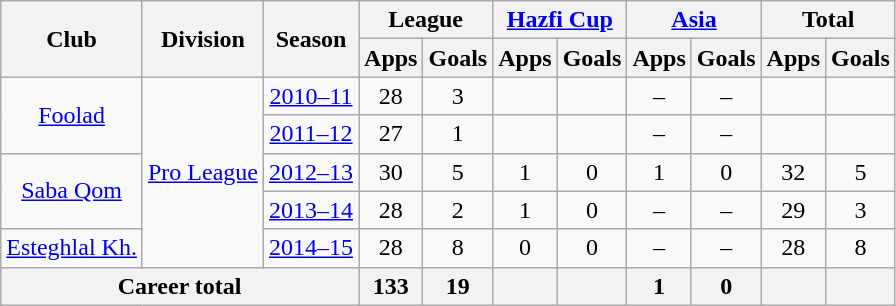<table class="wikitable" style="text-align: center;">
<tr>
<th rowspan="2">Club</th>
<th rowspan="2">Division</th>
<th rowspan="2">Season</th>
<th colspan="2">League</th>
<th colspan="2"><a href='#'>Hazfi Cup</a></th>
<th colspan="2"><a href='#'>Asia</a></th>
<th colspan="2">Total</th>
</tr>
<tr>
<th>Apps</th>
<th>Goals</th>
<th>Apps</th>
<th>Goals</th>
<th>Apps</th>
<th>Goals</th>
<th>Apps</th>
<th>Goals</th>
</tr>
<tr>
<td rowspan="2"><a href='#'>Foolad</a></td>
<td rowspan="5"><a href='#'>Pro League</a></td>
<td><a href='#'>2010–11</a></td>
<td>28</td>
<td>3</td>
<td></td>
<td></td>
<td>–</td>
<td>–</td>
<td></td>
<td></td>
</tr>
<tr>
<td><a href='#'>2011–12</a></td>
<td>27</td>
<td>1</td>
<td></td>
<td></td>
<td>–</td>
<td>–</td>
<td></td>
<td></td>
</tr>
<tr>
<td rowspan="2"><a href='#'>Saba Qom</a></td>
<td><a href='#'>2012–13</a></td>
<td>30</td>
<td>5</td>
<td>1</td>
<td>0</td>
<td>1</td>
<td>0</td>
<td>32</td>
<td>5</td>
</tr>
<tr>
<td><a href='#'>2013–14</a></td>
<td>28</td>
<td>2</td>
<td>1</td>
<td>0</td>
<td>–</td>
<td>–</td>
<td>29</td>
<td>3</td>
</tr>
<tr>
<td><a href='#'>Esteghlal Kh.</a></td>
<td><a href='#'>2014–15</a></td>
<td>28</td>
<td>8</td>
<td>0</td>
<td>0</td>
<td>–</td>
<td>–</td>
<td>28</td>
<td>8</td>
</tr>
<tr>
<th colspan=3>Career total</th>
<th>133</th>
<th>19</th>
<th></th>
<th></th>
<th>1</th>
<th>0</th>
<th></th>
<th></th>
</tr>
</table>
